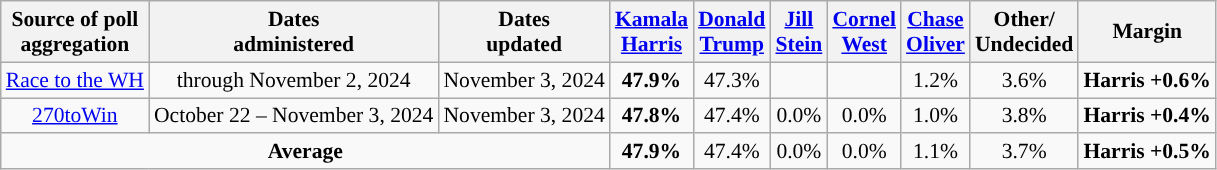<table class="wikitable sortable mw-datatable" style="text-align:center;font-size:90%;line-height:17px">
<tr>
<th>Source of poll<br>aggregation</th>
<th>Dates<br>administered</th>
<th>Dates<br>updated</th>
<th class="unsortable"><a href='#'>Kamala <br>Harris</a><br><small></small></th>
<th class="unsortable"><a href='#'>Donald<br>Trump</a><br><small></small></th>
<th class="unsortable"><a href='#'>Jill<br>Stein</a><br><small></small></th>
<th class="unsortable"><a href='#'>Cornel<br>West</a><br><small></small></th>
<th class="unsortable"><a href='#'>Chase<br>Oliver</a><br><small></small></th>
<th class="unsortable">Other/<br>Undecided<br></th>
<th>Margin</th>
</tr>
<tr>
<td><a href='#'>Race to the WH</a></td>
<td>through November 2, 2024</td>
<td>November 3, 2024</td>
<td style="background-color:"><strong>47.9%</strong></td>
<td>47.3%</td>
<td></td>
<td></td>
<td>1.2%</td>
<td>3.6%</td>
<td style="background-color:"><strong>Harris +0.6%</strong></td>
</tr>
<tr>
<td><a href='#'>270toWin</a></td>
<td>October 22 – November 3, 2024</td>
<td>November 3, 2024</td>
<td style="background-color:"><strong>47.8%</strong></td>
<td>47.4%</td>
<td>0.0%</td>
<td>0.0%</td>
<td>1.0%</td>
<td>3.8%</td>
<td style="background-color:"><strong>Harris +0.4%</strong></td>
</tr>
<tr>
<td colspan="3"><strong>Average</strong></td>
<td style="background-color:"><strong>47.9%</strong></td>
<td>47.4%</td>
<td>0.0%</td>
<td>0.0%</td>
<td>1.1%</td>
<td>3.7%</td>
<td style="background-color:"><strong>Harris +0.5%</strong></td>
</tr>
</table>
